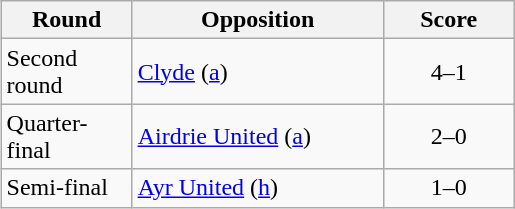<table class="wikitable" style="text-align:left;margin-left:1em;float:right">
<tr>
<th width=80>Round</th>
<th width=160>Opposition</th>
<th width=80>Score</th>
</tr>
<tr>
<td>Second round</td>
<td><a href='#'>Clyde</a> (<a href='#'>a</a>)</td>
<td align=center>4–1</td>
</tr>
<tr>
<td>Quarter-final</td>
<td><a href='#'>Airdrie United</a> (<a href='#'>a</a>)</td>
<td align=center>2–0</td>
</tr>
<tr>
<td>Semi-final</td>
<td><a href='#'>Ayr United</a> (<a href='#'>h</a>)</td>
<td align=center>1–0</td>
</tr>
</table>
